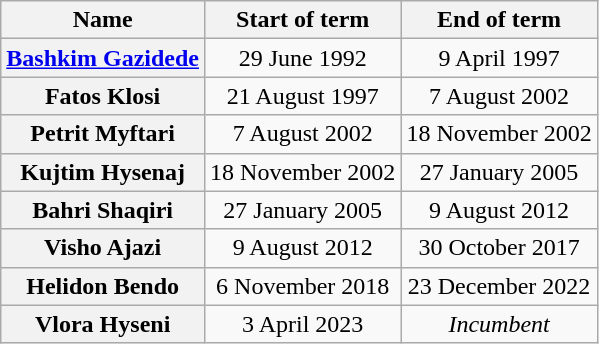<table class="wikitable sortable" style="text-align:center">
<tr>
<th scope="col">Name</th>
<th scope="col">Start of term</th>
<th scope="col">End of term</th>
</tr>
<tr>
<th scope="row" data-sort-value="Gazidede, Bashkim"><a href='#'>Bashkim Gazidede</a></th>
<td>29 June 1992</td>
<td>9 April 1997</td>
</tr>
<tr>
<th scope="row" data-sort-value="Klosi, Fatos">Fatos Klosi</th>
<td>21 August 1997</td>
<td>7 August 2002</td>
</tr>
<tr>
<th scope="row" data-sort-value="Myftari, Petrit">Petrit Myftari</th>
<td>7 August 2002</td>
<td>18 November 2002</td>
</tr>
<tr>
<th scope="row" data-sort-value="Hysenaj, Kujtim">Kujtim Hysenaj</th>
<td>18 November 2002</td>
<td>27 January 2005</td>
</tr>
<tr>
<th scope="row" data-sort-value="Shaqiri, Bahri">Bahri Shaqiri</th>
<td>27 January 2005</td>
<td>9 August 2012</td>
</tr>
<tr>
<th scope="row" data-sort-value="Ajazi, Visho">Visho Ajazi</th>
<td>9 August 2012</td>
<td>30 October 2017</td>
</tr>
<tr>
<th scope="row" data-sort-value="Bendo, Helidon">Helidon Bendo</th>
<td>6 November 2018</td>
<td>23 December 2022</td>
</tr>
<tr>
<th scope="row" data-sort-value="Hyseni, Vlora">Vlora Hyseni</th>
<td>3 April 2023</td>
<td><em>Incumbent</em></td>
</tr>
</table>
